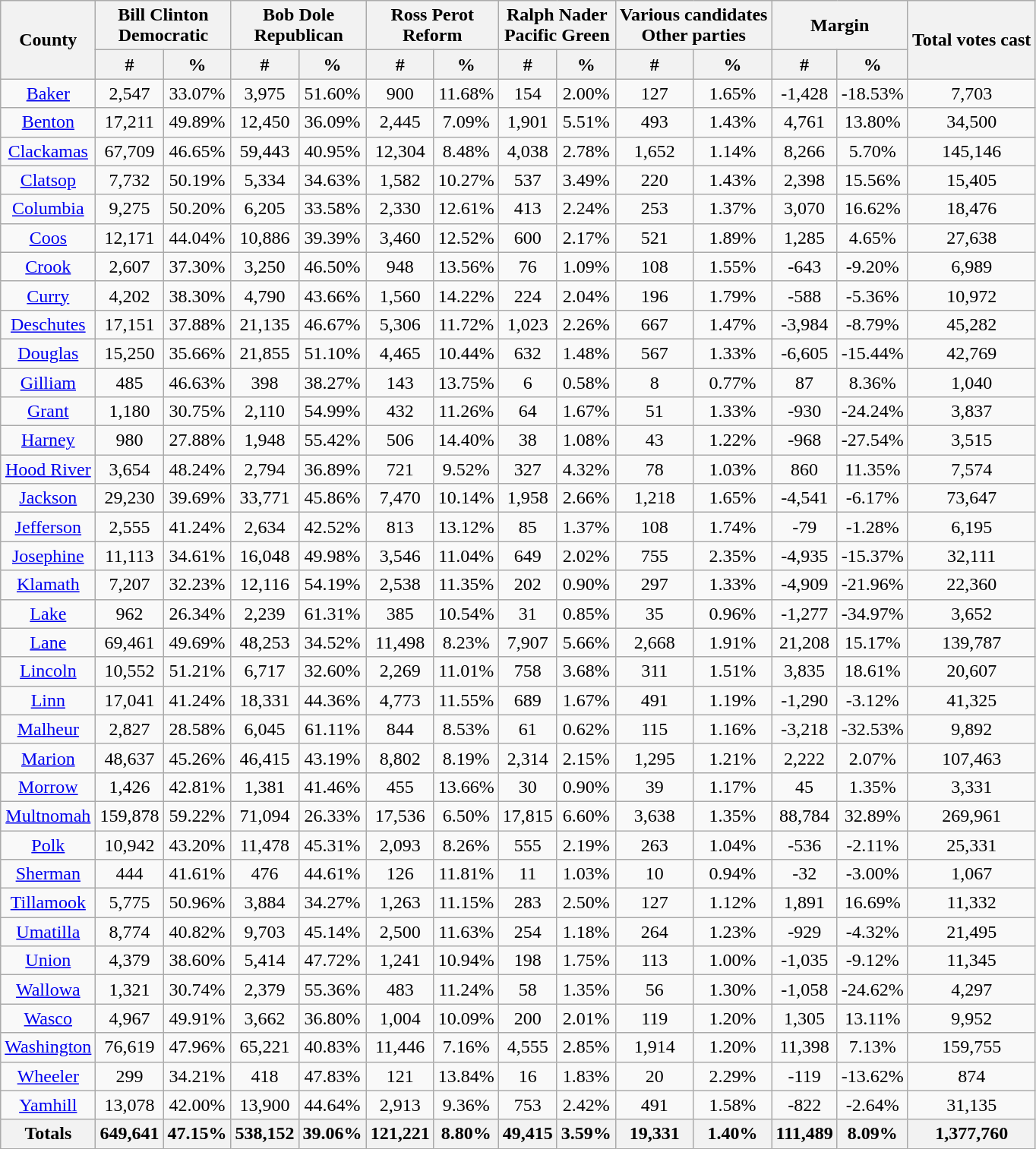<table class="wikitable sortable" style="text-align:center">
<tr>
<th style="text-align:center;" rowspan="2">County</th>
<th style="text-align:center;" colspan="2">Bill Clinton<br>Democratic</th>
<th style="text-align:center;" colspan="2">Bob Dole<br>Republican</th>
<th style="text-align:center;" colspan="2">Ross Perot<br>Reform</th>
<th style="text-align:center;" colspan="2">Ralph Nader<br>Pacific Green</th>
<th style="text-align:center;" colspan="2">Various candidates<br>Other parties</th>
<th style="text-align:center;" colspan="2">Margin</th>
<th style="text-align:center;" rowspan="2">Total votes cast</th>
</tr>
<tr>
<th style="text-align:center;" data-sort-type="number">#</th>
<th style="text-align:center;" data-sort-type="number">%</th>
<th style="text-align:center;" data-sort-type="number">#</th>
<th style="text-align:center;" data-sort-type="number">%</th>
<th style="text-align:center;" data-sort-type="number">#</th>
<th style="text-align:center;" data-sort-type="number">%</th>
<th style="text-align:center;" data-sort-type="number">#</th>
<th style="text-align:center;" data-sort-type="number">%</th>
<th style="text-align:center;" data-sort-type="number">#</th>
<th style="text-align:center;" data-sort-type="number">%</th>
<th style="text-align:center;" data-sort-type="number">#</th>
<th style="text-align:center;" data-sort-type="number">%</th>
</tr>
<tr style="text-align:center;">
<td><a href='#'>Baker</a></td>
<td>2,547</td>
<td>33.07%</td>
<td>3,975</td>
<td>51.60%</td>
<td>900</td>
<td>11.68%</td>
<td>154</td>
<td>2.00%</td>
<td>127</td>
<td>1.65%</td>
<td>-1,428</td>
<td>-18.53%</td>
<td>7,703</td>
</tr>
<tr style="text-align:center;">
<td><a href='#'>Benton</a></td>
<td>17,211</td>
<td>49.89%</td>
<td>12,450</td>
<td>36.09%</td>
<td>2,445</td>
<td>7.09%</td>
<td>1,901</td>
<td>5.51%</td>
<td>493</td>
<td>1.43%</td>
<td>4,761</td>
<td>13.80%</td>
<td>34,500</td>
</tr>
<tr style="text-align:center;">
<td><a href='#'>Clackamas</a></td>
<td>67,709</td>
<td>46.65%</td>
<td>59,443</td>
<td>40.95%</td>
<td>12,304</td>
<td>8.48%</td>
<td>4,038</td>
<td>2.78%</td>
<td>1,652</td>
<td>1.14%</td>
<td>8,266</td>
<td>5.70%</td>
<td>145,146</td>
</tr>
<tr style="text-align:center;">
<td><a href='#'>Clatsop</a></td>
<td>7,732</td>
<td>50.19%</td>
<td>5,334</td>
<td>34.63%</td>
<td>1,582</td>
<td>10.27%</td>
<td>537</td>
<td>3.49%</td>
<td>220</td>
<td>1.43%</td>
<td>2,398</td>
<td>15.56%</td>
<td>15,405</td>
</tr>
<tr style="text-align:center;">
<td><a href='#'>Columbia</a></td>
<td>9,275</td>
<td>50.20%</td>
<td>6,205</td>
<td>33.58%</td>
<td>2,330</td>
<td>12.61%</td>
<td>413</td>
<td>2.24%</td>
<td>253</td>
<td>1.37%</td>
<td>3,070</td>
<td>16.62%</td>
<td>18,476</td>
</tr>
<tr style="text-align:center;">
<td><a href='#'>Coos</a></td>
<td>12,171</td>
<td>44.04%</td>
<td>10,886</td>
<td>39.39%</td>
<td>3,460</td>
<td>12.52%</td>
<td>600</td>
<td>2.17%</td>
<td>521</td>
<td>1.89%</td>
<td>1,285</td>
<td>4.65%</td>
<td>27,638</td>
</tr>
<tr style="text-align:center;">
<td><a href='#'>Crook</a></td>
<td>2,607</td>
<td>37.30%</td>
<td>3,250</td>
<td>46.50%</td>
<td>948</td>
<td>13.56%</td>
<td>76</td>
<td>1.09%</td>
<td>108</td>
<td>1.55%</td>
<td>-643</td>
<td>-9.20%</td>
<td>6,989</td>
</tr>
<tr style="text-align:center;">
<td><a href='#'>Curry</a></td>
<td>4,202</td>
<td>38.30%</td>
<td>4,790</td>
<td>43.66%</td>
<td>1,560</td>
<td>14.22%</td>
<td>224</td>
<td>2.04%</td>
<td>196</td>
<td>1.79%</td>
<td>-588</td>
<td>-5.36%</td>
<td>10,972</td>
</tr>
<tr style="text-align:center;">
<td><a href='#'>Deschutes</a></td>
<td>17,151</td>
<td>37.88%</td>
<td>21,135</td>
<td>46.67%</td>
<td>5,306</td>
<td>11.72%</td>
<td>1,023</td>
<td>2.26%</td>
<td>667</td>
<td>1.47%</td>
<td>-3,984</td>
<td>-8.79%</td>
<td>45,282</td>
</tr>
<tr style="text-align:center;">
<td><a href='#'>Douglas</a></td>
<td>15,250</td>
<td>35.66%</td>
<td>21,855</td>
<td>51.10%</td>
<td>4,465</td>
<td>10.44%</td>
<td>632</td>
<td>1.48%</td>
<td>567</td>
<td>1.33%</td>
<td>-6,605</td>
<td>-15.44%</td>
<td>42,769</td>
</tr>
<tr style="text-align:center;">
<td><a href='#'>Gilliam</a></td>
<td>485</td>
<td>46.63%</td>
<td>398</td>
<td>38.27%</td>
<td>143</td>
<td>13.75%</td>
<td>6</td>
<td>0.58%</td>
<td>8</td>
<td>0.77%</td>
<td>87</td>
<td>8.36%</td>
<td>1,040</td>
</tr>
<tr style="text-align:center;">
<td><a href='#'>Grant</a></td>
<td>1,180</td>
<td>30.75%</td>
<td>2,110</td>
<td>54.99%</td>
<td>432</td>
<td>11.26%</td>
<td>64</td>
<td>1.67%</td>
<td>51</td>
<td>1.33%</td>
<td>-930</td>
<td>-24.24%</td>
<td>3,837</td>
</tr>
<tr style="text-align:center;">
<td><a href='#'>Harney</a></td>
<td>980</td>
<td>27.88%</td>
<td>1,948</td>
<td>55.42%</td>
<td>506</td>
<td>14.40%</td>
<td>38</td>
<td>1.08%</td>
<td>43</td>
<td>1.22%</td>
<td>-968</td>
<td>-27.54%</td>
<td>3,515</td>
</tr>
<tr style="text-align:center;">
<td><a href='#'>Hood River</a></td>
<td>3,654</td>
<td>48.24%</td>
<td>2,794</td>
<td>36.89%</td>
<td>721</td>
<td>9.52%</td>
<td>327</td>
<td>4.32%</td>
<td>78</td>
<td>1.03%</td>
<td>860</td>
<td>11.35%</td>
<td>7,574</td>
</tr>
<tr style="text-align:center;">
<td><a href='#'>Jackson</a></td>
<td>29,230</td>
<td>39.69%</td>
<td>33,771</td>
<td>45.86%</td>
<td>7,470</td>
<td>10.14%</td>
<td>1,958</td>
<td>2.66%</td>
<td>1,218</td>
<td>1.65%</td>
<td>-4,541</td>
<td>-6.17%</td>
<td>73,647</td>
</tr>
<tr style="text-align:center;">
<td><a href='#'>Jefferson</a></td>
<td>2,555</td>
<td>41.24%</td>
<td>2,634</td>
<td>42.52%</td>
<td>813</td>
<td>13.12%</td>
<td>85</td>
<td>1.37%</td>
<td>108</td>
<td>1.74%</td>
<td>-79</td>
<td>-1.28%</td>
<td>6,195</td>
</tr>
<tr style="text-align:center;">
<td><a href='#'>Josephine</a></td>
<td>11,113</td>
<td>34.61%</td>
<td>16,048</td>
<td>49.98%</td>
<td>3,546</td>
<td>11.04%</td>
<td>649</td>
<td>2.02%</td>
<td>755</td>
<td>2.35%</td>
<td>-4,935</td>
<td>-15.37%</td>
<td>32,111</td>
</tr>
<tr style="text-align:center;">
<td><a href='#'>Klamath</a></td>
<td>7,207</td>
<td>32.23%</td>
<td>12,116</td>
<td>54.19%</td>
<td>2,538</td>
<td>11.35%</td>
<td>202</td>
<td>0.90%</td>
<td>297</td>
<td>1.33%</td>
<td>-4,909</td>
<td>-21.96%</td>
<td>22,360</td>
</tr>
<tr style="text-align:center;">
<td><a href='#'>Lake</a></td>
<td>962</td>
<td>26.34%</td>
<td>2,239</td>
<td>61.31%</td>
<td>385</td>
<td>10.54%</td>
<td>31</td>
<td>0.85%</td>
<td>35</td>
<td>0.96%</td>
<td>-1,277</td>
<td>-34.97%</td>
<td>3,652</td>
</tr>
<tr style="text-align:center;">
<td><a href='#'>Lane</a></td>
<td>69,461</td>
<td>49.69%</td>
<td>48,253</td>
<td>34.52%</td>
<td>11,498</td>
<td>8.23%</td>
<td>7,907</td>
<td>5.66%</td>
<td>2,668</td>
<td>1.91%</td>
<td>21,208</td>
<td>15.17%</td>
<td>139,787</td>
</tr>
<tr style="text-align:center;">
<td><a href='#'>Lincoln</a></td>
<td>10,552</td>
<td>51.21%</td>
<td>6,717</td>
<td>32.60%</td>
<td>2,269</td>
<td>11.01%</td>
<td>758</td>
<td>3.68%</td>
<td>311</td>
<td>1.51%</td>
<td>3,835</td>
<td>18.61%</td>
<td>20,607</td>
</tr>
<tr style="text-align:center;">
<td><a href='#'>Linn</a></td>
<td>17,041</td>
<td>41.24%</td>
<td>18,331</td>
<td>44.36%</td>
<td>4,773</td>
<td>11.55%</td>
<td>689</td>
<td>1.67%</td>
<td>491</td>
<td>1.19%</td>
<td>-1,290</td>
<td>-3.12%</td>
<td>41,325</td>
</tr>
<tr style="text-align:center;">
<td><a href='#'>Malheur</a></td>
<td>2,827</td>
<td>28.58%</td>
<td>6,045</td>
<td>61.11%</td>
<td>844</td>
<td>8.53%</td>
<td>61</td>
<td>0.62%</td>
<td>115</td>
<td>1.16%</td>
<td>-3,218</td>
<td>-32.53%</td>
<td>9,892</td>
</tr>
<tr style="text-align:center;">
<td><a href='#'>Marion</a></td>
<td>48,637</td>
<td>45.26%</td>
<td>46,415</td>
<td>43.19%</td>
<td>8,802</td>
<td>8.19%</td>
<td>2,314</td>
<td>2.15%</td>
<td>1,295</td>
<td>1.21%</td>
<td>2,222</td>
<td>2.07%</td>
<td>107,463</td>
</tr>
<tr style="text-align:center;">
<td><a href='#'>Morrow</a></td>
<td>1,426</td>
<td>42.81%</td>
<td>1,381</td>
<td>41.46%</td>
<td>455</td>
<td>13.66%</td>
<td>30</td>
<td>0.90%</td>
<td>39</td>
<td>1.17%</td>
<td>45</td>
<td>1.35%</td>
<td>3,331</td>
</tr>
<tr style="text-align:center;">
<td><a href='#'>Multnomah</a></td>
<td>159,878</td>
<td>59.22%</td>
<td>71,094</td>
<td>26.33%</td>
<td>17,536</td>
<td>6.50%</td>
<td>17,815</td>
<td>6.60%</td>
<td>3,638</td>
<td>1.35%</td>
<td>88,784</td>
<td>32.89%</td>
<td>269,961</td>
</tr>
<tr style="text-align:center;">
<td><a href='#'>Polk</a></td>
<td>10,942</td>
<td>43.20%</td>
<td>11,478</td>
<td>45.31%</td>
<td>2,093</td>
<td>8.26%</td>
<td>555</td>
<td>2.19%</td>
<td>263</td>
<td>1.04%</td>
<td>-536</td>
<td>-2.11%</td>
<td>25,331</td>
</tr>
<tr style="text-align:center;">
<td><a href='#'>Sherman</a></td>
<td>444</td>
<td>41.61%</td>
<td>476</td>
<td>44.61%</td>
<td>126</td>
<td>11.81%</td>
<td>11</td>
<td>1.03%</td>
<td>10</td>
<td>0.94%</td>
<td>-32</td>
<td>-3.00%</td>
<td>1,067</td>
</tr>
<tr style="text-align:center;">
<td><a href='#'>Tillamook</a></td>
<td>5,775</td>
<td>50.96%</td>
<td>3,884</td>
<td>34.27%</td>
<td>1,263</td>
<td>11.15%</td>
<td>283</td>
<td>2.50%</td>
<td>127</td>
<td>1.12%</td>
<td>1,891</td>
<td>16.69%</td>
<td>11,332</td>
</tr>
<tr style="text-align:center;">
<td><a href='#'>Umatilla</a></td>
<td>8,774</td>
<td>40.82%</td>
<td>9,703</td>
<td>45.14%</td>
<td>2,500</td>
<td>11.63%</td>
<td>254</td>
<td>1.18%</td>
<td>264</td>
<td>1.23%</td>
<td>-929</td>
<td>-4.32%</td>
<td>21,495</td>
</tr>
<tr style="text-align:center;">
<td><a href='#'>Union</a></td>
<td>4,379</td>
<td>38.60%</td>
<td>5,414</td>
<td>47.72%</td>
<td>1,241</td>
<td>10.94%</td>
<td>198</td>
<td>1.75%</td>
<td>113</td>
<td>1.00%</td>
<td>-1,035</td>
<td>-9.12%</td>
<td>11,345</td>
</tr>
<tr style="text-align:center;">
<td><a href='#'>Wallowa</a></td>
<td>1,321</td>
<td>30.74%</td>
<td>2,379</td>
<td>55.36%</td>
<td>483</td>
<td>11.24%</td>
<td>58</td>
<td>1.35%</td>
<td>56</td>
<td>1.30%</td>
<td>-1,058</td>
<td>-24.62%</td>
<td>4,297</td>
</tr>
<tr style="text-align:center;">
<td><a href='#'>Wasco</a></td>
<td>4,967</td>
<td>49.91%</td>
<td>3,662</td>
<td>36.80%</td>
<td>1,004</td>
<td>10.09%</td>
<td>200</td>
<td>2.01%</td>
<td>119</td>
<td>1.20%</td>
<td>1,305</td>
<td>13.11%</td>
<td>9,952</td>
</tr>
<tr style="text-align:center;">
<td><a href='#'>Washington</a></td>
<td>76,619</td>
<td>47.96%</td>
<td>65,221</td>
<td>40.83%</td>
<td>11,446</td>
<td>7.16%</td>
<td>4,555</td>
<td>2.85%</td>
<td>1,914</td>
<td>1.20%</td>
<td>11,398</td>
<td>7.13%</td>
<td>159,755</td>
</tr>
<tr style="text-align:center;">
<td><a href='#'>Wheeler</a></td>
<td>299</td>
<td>34.21%</td>
<td>418</td>
<td>47.83%</td>
<td>121</td>
<td>13.84%</td>
<td>16</td>
<td>1.83%</td>
<td>20</td>
<td>2.29%</td>
<td>-119</td>
<td>-13.62%</td>
<td>874</td>
</tr>
<tr style="text-align:center;">
<td><a href='#'>Yamhill</a></td>
<td>13,078</td>
<td>42.00%</td>
<td>13,900</td>
<td>44.64%</td>
<td>2,913</td>
<td>9.36%</td>
<td>753</td>
<td>2.42%</td>
<td>491</td>
<td>1.58%</td>
<td>-822</td>
<td>-2.64%</td>
<td>31,135</td>
</tr>
<tr style="text-align:center;">
<th>Totals</th>
<th>649,641</th>
<th>47.15%</th>
<th>538,152</th>
<th>39.06%</th>
<th>121,221</th>
<th>8.80%</th>
<th>49,415</th>
<th>3.59%</th>
<th>19,331</th>
<th>1.40%</th>
<th>111,489</th>
<th>8.09%</th>
<th>1,377,760</th>
</tr>
</table>
